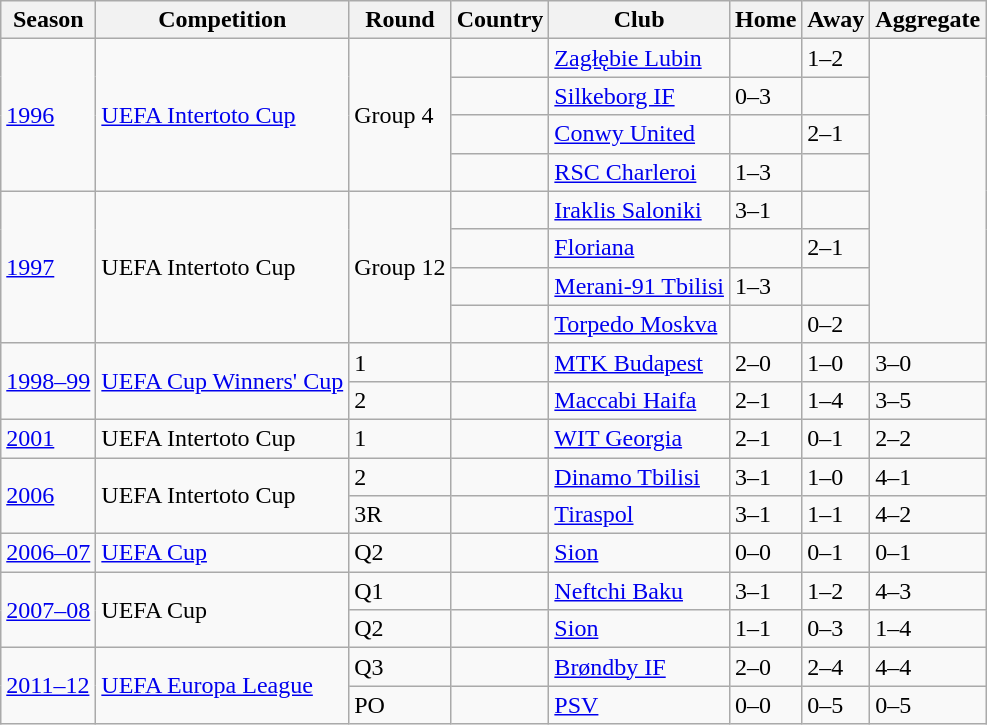<table class="wikitable">
<tr>
<th>Season</th>
<th>Competition</th>
<th>Round</th>
<th>Country</th>
<th>Club</th>
<th>Home</th>
<th>Away</th>
<th>Aggregate</th>
</tr>
<tr>
<td rowspan="4"><a href='#'>1996</a></td>
<td rowspan="4"><a href='#'>UEFA Intertoto Cup</a></td>
<td rowspan="4">Group 4</td>
<td></td>
<td><a href='#'>Zagłębie Lubin</a></td>
<td></td>
<td>1–2</td>
</tr>
<tr>
<td></td>
<td><a href='#'>Silkeborg IF</a></td>
<td>0–3</td>
<td></td>
</tr>
<tr>
<td></td>
<td><a href='#'>Conwy United</a></td>
<td></td>
<td>2–1</td>
</tr>
<tr>
<td></td>
<td><a href='#'>RSC Charleroi</a></td>
<td>1–3</td>
<td></td>
</tr>
<tr>
<td rowspan="4"><a href='#'>1997</a></td>
<td rowspan="4">UEFA Intertoto Cup</td>
<td rowspan="4">Group 12</td>
<td></td>
<td><a href='#'>Iraklis Saloniki</a></td>
<td>3–1</td>
<td></td>
</tr>
<tr>
<td></td>
<td><a href='#'>Floriana</a></td>
<td></td>
<td>2–1</td>
</tr>
<tr>
<td></td>
<td><a href='#'>Merani-91 Tbilisi</a></td>
<td>1–3</td>
<td></td>
</tr>
<tr>
<td></td>
<td><a href='#'>Torpedo Moskva</a></td>
<td></td>
<td>0–2</td>
</tr>
<tr>
<td rowspan="2"><a href='#'>1998–99</a></td>
<td rowspan="2"><a href='#'>UEFA Cup Winners' Cup</a></td>
<td>1</td>
<td></td>
<td><a href='#'>MTK Budapest</a></td>
<td>2–0</td>
<td>1–0</td>
<td>3–0</td>
</tr>
<tr>
<td>2</td>
<td></td>
<td><a href='#'>Maccabi Haifa</a></td>
<td>2–1</td>
<td>1–4</td>
<td>3–5</td>
</tr>
<tr>
<td><a href='#'>2001</a></td>
<td>UEFA Intertoto Cup</td>
<td>1</td>
<td></td>
<td><a href='#'>WIT Georgia</a></td>
<td>2–1</td>
<td>0–1</td>
<td>2–2</td>
</tr>
<tr>
<td rowspan="2"><a href='#'>2006</a></td>
<td rowspan="2">UEFA Intertoto Cup</td>
<td>2</td>
<td></td>
<td><a href='#'>Dinamo Tbilisi</a></td>
<td>3–1</td>
<td>1–0</td>
<td>4–1</td>
</tr>
<tr>
<td>3R</td>
<td></td>
<td><a href='#'>Tiraspol</a></td>
<td>3–1</td>
<td>1–1</td>
<td>4–2</td>
</tr>
<tr>
<td><a href='#'>2006–07</a></td>
<td><a href='#'>UEFA Cup</a></td>
<td>Q2</td>
<td></td>
<td><a href='#'>Sion</a></td>
<td>0–0</td>
<td>0–1</td>
<td>0–1</td>
</tr>
<tr>
<td rowspan="2"><a href='#'>2007–08</a></td>
<td rowspan="2">UEFA Cup</td>
<td>Q1</td>
<td></td>
<td><a href='#'>Neftchi Baku</a></td>
<td>3–1</td>
<td>1–2</td>
<td>4–3</td>
</tr>
<tr>
<td>Q2</td>
<td></td>
<td><a href='#'>Sion</a></td>
<td>1–1</td>
<td>0–3</td>
<td>1–4</td>
</tr>
<tr>
<td rowspan="2"><a href='#'>2011–12</a></td>
<td rowspan="2"><a href='#'>UEFA Europa League</a></td>
<td>Q3</td>
<td></td>
<td><a href='#'>Brøndby IF</a></td>
<td>2–0</td>
<td>2–4</td>
<td>4–4</td>
</tr>
<tr>
<td>PO</td>
<td></td>
<td><a href='#'>PSV</a></td>
<td>0–0</td>
<td>0–5</td>
<td>0–5</td>
</tr>
</table>
